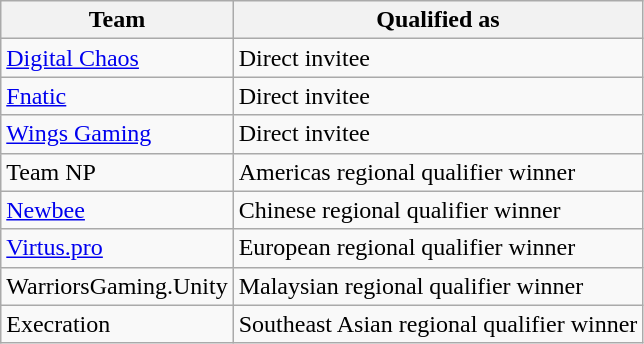<table class="wikitable">
<tr>
<th>Team</th>
<th>Qualified as</th>
</tr>
<tr>
<td><a href='#'>Digital Chaos</a></td>
<td>Direct invitee</td>
</tr>
<tr>
<td><a href='#'>Fnatic</a></td>
<td>Direct invitee</td>
</tr>
<tr>
<td><a href='#'>Wings Gaming</a></td>
<td>Direct invitee</td>
</tr>
<tr>
<td>Team NP</td>
<td>Americas regional qualifier winner</td>
</tr>
<tr>
<td><a href='#'>Newbee</a></td>
<td>Chinese regional qualifier winner</td>
</tr>
<tr>
<td><a href='#'>Virtus.pro</a></td>
<td>European regional qualifier winner</td>
</tr>
<tr>
<td>WarriorsGaming.Unity</td>
<td>Malaysian regional qualifier winner</td>
</tr>
<tr>
<td>Execration</td>
<td>Southeast Asian regional qualifier winner</td>
</tr>
</table>
